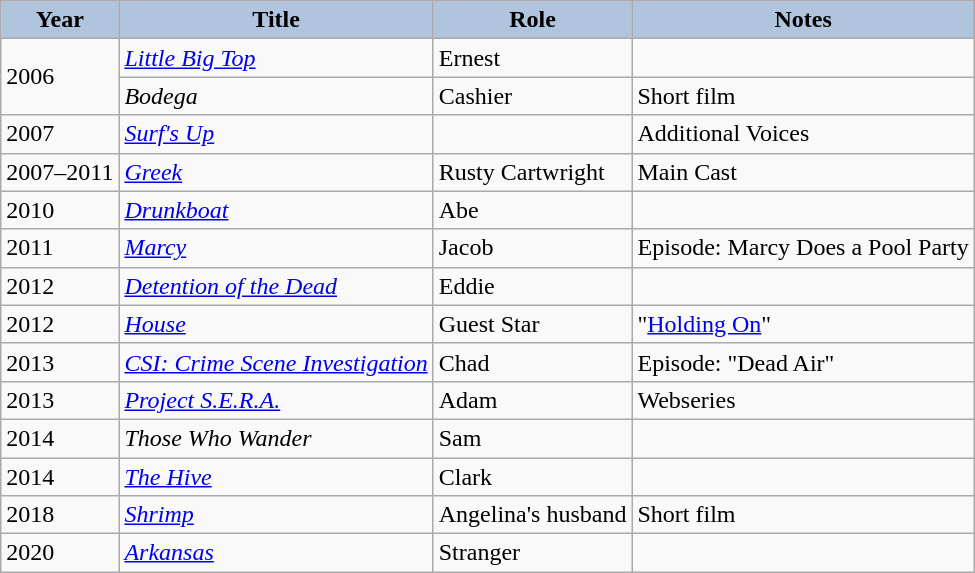<table class="wikitable">
<tr>
<th style="background:#B0C4DE;">Year</th>
<th style="background:#B0C4DE;">Title</th>
<th style="background:#B0C4DE;">Role</th>
<th style="background:#B0C4DE;">Notes</th>
</tr>
<tr>
<td rowspan=2>2006</td>
<td><em><a href='#'>Little Big Top</a></em></td>
<td>Ernest</td>
<td></td>
</tr>
<tr>
<td><em>Bodega</em></td>
<td>Cashier</td>
<td>Short film</td>
</tr>
<tr>
<td>2007</td>
<td><em><a href='#'>Surf's Up</a></em></td>
<td></td>
<td>Additional Voices</td>
</tr>
<tr>
<td>2007–2011</td>
<td><em><a href='#'>Greek</a></em></td>
<td>Rusty Cartwright</td>
<td>Main Cast</td>
</tr>
<tr>
<td>2010</td>
<td><em><a href='#'>Drunkboat</a></em></td>
<td>Abe</td>
<td></td>
</tr>
<tr>
<td>2011</td>
<td><em><a href='#'>Marcy</a></em></td>
<td>Jacob</td>
<td>Episode: Marcy Does a Pool Party</td>
</tr>
<tr>
<td>2012</td>
<td><em><a href='#'>Detention of the Dead</a></em></td>
<td>Eddie</td>
<td></td>
</tr>
<tr>
<td>2012</td>
<td><em><a href='#'>House</a></em></td>
<td>Guest Star</td>
<td>"<a href='#'>Holding On</a>"</td>
</tr>
<tr>
<td>2013</td>
<td><em><a href='#'>CSI: Crime Scene Investigation</a></em></td>
<td>Chad</td>
<td>Episode: "Dead Air"</td>
</tr>
<tr>
<td>2013</td>
<td><em><a href='#'>Project S.E.R.A.</a></em></td>
<td>Adam</td>
<td>Webseries</td>
</tr>
<tr>
<td>2014</td>
<td><em>Those Who Wander</em></td>
<td>Sam</td>
<td></td>
</tr>
<tr>
<td>2014</td>
<td><em><a href='#'>The Hive</a></em></td>
<td>Clark</td>
<td></td>
</tr>
<tr>
<td>2018</td>
<td><em><a href='#'>Shrimp</a></em></td>
<td>Angelina's husband</td>
<td>Short film</td>
</tr>
<tr>
<td>2020</td>
<td><em><a href='#'>Arkansas</a></em></td>
<td>Stranger</td>
<td></td>
</tr>
</table>
